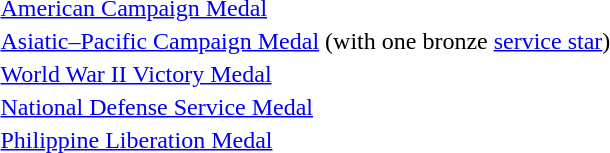<table>
<tr>
<td></td>
<td><a href='#'>American Campaign Medal</a></td>
</tr>
<tr>
<td></td>
<td><a href='#'>Asiatic–Pacific Campaign Medal</a> (with one bronze <a href='#'>service star</a>)</td>
</tr>
<tr>
<td></td>
<td><a href='#'>World War II Victory Medal</a></td>
</tr>
<tr>
<td></td>
<td><a href='#'>National Defense Service Medal</a></td>
</tr>
<tr>
<td></td>
<td><a href='#'>Philippine Liberation Medal</a></td>
</tr>
</table>
